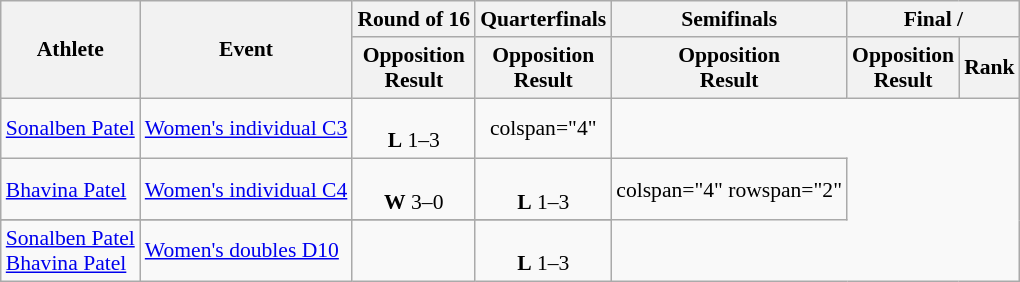<table class=wikitable style="font-size:90%">
<tr align=center>
<th rowspan="2">Athlete</th>
<th rowspan="2">Event</th>
<th>Round of 16</th>
<th>Quarterfinals</th>
<th>Semifinals</th>
<th colspan="2">Final / </th>
</tr>
<tr>
<th>Opposition<br>Result</th>
<th>Opposition<br>Result</th>
<th>Opposition<br>Result</th>
<th>Opposition<br>Result</th>
<th>Rank</th>
</tr>
<tr align=center>
<td align=left><a href='#'>Sonalben Patel</a></td>
<td align=left><a href='#'>Women's individual C3</a></td>
<td><br> <strong>L</strong> 1–3</td>
<td>colspan="4" </td>
</tr>
<tr align=center>
<td align=left><a href='#'>Bhavina Patel</a></td>
<td align=left><a href='#'>Women's individual C4</a></td>
<td><br><strong>W</strong> 3–0</td>
<td> <br> <strong>L</strong> 1–3</td>
<td>colspan="4" rowspan="2"</td>
</tr>
<tr>
</tr>
<tr align=center>
<td align=left><a href='#'>Sonalben Patel</a><br><a href='#'>Bhavina Patel</a></td>
<td align=left><a href='#'>Women's doubles D10</a></td>
<td></td>
<td><br><strong>L</strong> 1–3</td>
</tr>
</table>
